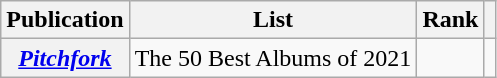<table class="wikitable sortable plainrowheaders">
<tr>
<th scope="col">Publication</th>
<th scope="col" class="unsortable">List</th>
<th scope="col" data-sort-type="number">Rank</th>
<th scope="col" class="unsortable"></th>
</tr>
<tr>
<th scope="row"><em><a href='#'>Pitchfork</a></em></th>
<td>The 50 Best Albums of 2021</td>
<td></td>
<td></td>
</tr>
</table>
